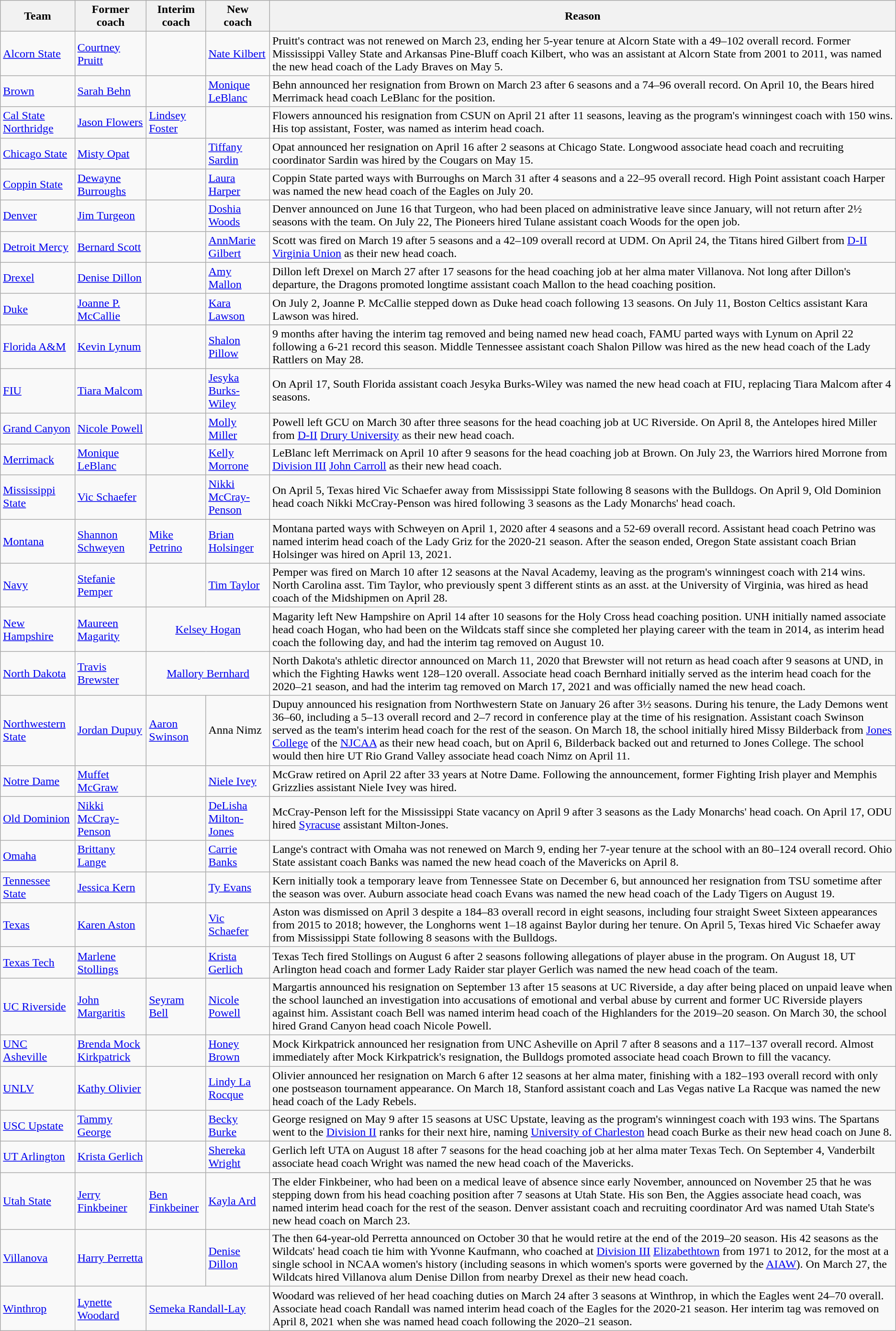<table class="wikitable">
<tr>
<th>Team</th>
<th>Former<br>coach</th>
<th>Interim<br>coach</th>
<th>New<br>coach</th>
<th>Reason</th>
</tr>
<tr>
<td><a href='#'>Alcorn State</a></td>
<td><a href='#'>Courtney Pruitt</a></td>
<td></td>
<td><a href='#'>Nate Kilbert</a></td>
<td>Pruitt's contract was not renewed on March 23, ending her 5-year tenure at Alcorn State with a 49–102 overall record. Former Mississippi Valley State and Arkansas Pine-Bluff coach Kilbert, who was an assistant at Alcorn State from 2001 to 2011, was named the new head coach of the Lady Braves on May 5.</td>
</tr>
<tr>
<td><a href='#'>Brown</a></td>
<td><a href='#'>Sarah Behn</a></td>
<td></td>
<td><a href='#'>Monique LeBlanc</a></td>
<td>Behn announced her resignation from Brown on March 23 after 6 seasons and a 74–96 overall record. On April 10, the Bears hired Merrimack head coach LeBlanc for the position.</td>
</tr>
<tr>
<td><a href='#'>Cal State Northridge</a></td>
<td><a href='#'>Jason Flowers</a></td>
<td><a href='#'>Lindsey Foster</a></td>
<td></td>
<td>Flowers announced his resignation from CSUN on April 21 after 11 seasons, leaving as the program's winningest coach with 150 wins. His top assistant, Foster, was named as interim head coach.</td>
</tr>
<tr>
<td><a href='#'>Chicago State</a></td>
<td><a href='#'>Misty Opat</a></td>
<td></td>
<td><a href='#'>Tiffany Sardin</a></td>
<td>Opat announced her resignation on April 16 after 2 seasons at Chicago State. Longwood associate head coach and recruiting coordinator Sardin was hired by the Cougars on May 15.</td>
</tr>
<tr>
<td><a href='#'>Coppin State</a></td>
<td><a href='#'>Dewayne Burroughs</a></td>
<td></td>
<td><a href='#'>Laura Harper</a></td>
<td>Coppin State parted ways with Burroughs on March 31 after 4 seasons and a 22–95 overall record. High Point assistant coach Harper was named the new head coach of the Eagles on July 20.</td>
</tr>
<tr>
<td><a href='#'>Denver</a></td>
<td><a href='#'>Jim Turgeon</a></td>
<td></td>
<td><a href='#'>Doshia Woods</a></td>
<td>Denver announced on June 16 that Turgeon, who had been placed on administrative leave since January, will not return after 2½ seasons with the team. On July 22, The Pioneers hired Tulane assistant coach Woods for the open job.</td>
</tr>
<tr>
<td><a href='#'>Detroit Mercy</a></td>
<td><a href='#'>Bernard Scott</a></td>
<td></td>
<td><a href='#'>AnnMarie Gilbert</a></td>
<td>Scott was fired on March 19 after 5 seasons and a 42–109 overall record at UDM. On April 24, the Titans hired Gilbert from <a href='#'>D-II</a> <a href='#'>Virginia Union</a> as their new head coach.</td>
</tr>
<tr>
<td><a href='#'>Drexel</a></td>
<td><a href='#'>Denise Dillon</a></td>
<td></td>
<td><a href='#'>Amy Mallon</a></td>
<td>Dillon left Drexel on March 27 after 17 seasons for the head coaching job at her alma mater Villanova. Not long after Dillon's departure, the Dragons promoted longtime assistant coach Mallon to the head coaching position.</td>
</tr>
<tr>
<td><a href='#'>Duke</a></td>
<td><a href='#'>Joanne P. McCallie</a></td>
<td></td>
<td><a href='#'>Kara Lawson</a></td>
<td>On July 2, Joanne P. McCallie stepped down as Duke head coach following 13 seasons. On July 11, Boston Celtics assistant Kara Lawson was hired.</td>
</tr>
<tr>
<td><a href='#'>Florida A&M</a></td>
<td><a href='#'>Kevin Lynum</a></td>
<td></td>
<td><a href='#'>Shalon Pillow</a></td>
<td>9 months after having the interim tag removed and being named new head coach, FAMU parted ways with Lynum on April 22 following a 6-21 record this season. Middle Tennessee assistant coach Shalon Pillow was hired as the new head coach of the Lady Rattlers on May 28.</td>
</tr>
<tr>
<td><a href='#'>FIU</a></td>
<td><a href='#'>Tiara Malcom</a></td>
<td></td>
<td><a href='#'>Jesyka Burks-Wiley</a></td>
<td>On April 17, South Florida assistant coach Jesyka Burks-Wiley was named the new head coach at FIU, replacing Tiara Malcom after 4 seasons.</td>
</tr>
<tr>
<td><a href='#'>Grand Canyon</a></td>
<td><a href='#'>Nicole Powell</a></td>
<td></td>
<td><a href='#'>Molly Miller</a></td>
<td>Powell left GCU on March 30 after three seasons for the head coaching job at UC Riverside. On April 8, the Antelopes hired Miller from <a href='#'>D-II</a> <a href='#'>Drury University</a> as their new head coach.</td>
</tr>
<tr>
<td><a href='#'>Merrimack</a></td>
<td><a href='#'>Monique LeBlanc</a></td>
<td></td>
<td><a href='#'>Kelly Morrone</a></td>
<td>LeBlanc left Merrimack on April 10 after 9 seasons for the head coaching job at Brown. On July 23, the Warriors hired Morrone from <a href='#'>Division III</a> <a href='#'>John Carroll</a> as their new head coach.</td>
</tr>
<tr>
<td><a href='#'>Mississippi State</a></td>
<td><a href='#'>Vic Schaefer</a></td>
<td></td>
<td><a href='#'>Nikki McCray-Penson</a></td>
<td>On April 5, Texas hired Vic Schaefer away from Mississippi State following 8 seasons with the Bulldogs. On April 9, Old Dominion head coach Nikki McCray-Penson was hired following 3 seasons as the Lady Monarchs' head coach.</td>
</tr>
<tr>
<td><a href='#'>Montana</a></td>
<td><a href='#'>Shannon Schweyen</a></td>
<td><a href='#'>Mike Petrino</a></td>
<td><a href='#'>Brian Holsinger</a></td>
<td>Montana parted ways with Schweyen on April 1, 2020 after 4 seasons and a 52-69 overall record. Assistant head coach Petrino was named interim head coach of the Lady Griz for the 2020-21 season. After the season ended, Oregon State assistant coach Brian Holsinger was hired on April 13, 2021.</td>
</tr>
<tr>
<td><a href='#'>Navy</a></td>
<td><a href='#'>Stefanie Pemper</a></td>
<td></td>
<td><a href='#'>Tim Taylor</a></td>
<td>Pemper was fired on March 10 after 12 seasons at the Naval Academy, leaving as the program's winningest coach with 214 wins. North Carolina asst. Tim Taylor, who previously spent 3 different stints as an asst. at the University of Virginia, was hired as head coach of the Midshipmen on April 28.</td>
</tr>
<tr>
<td><a href='#'>New Hampshire</a></td>
<td><a href='#'>Maureen Magarity</a></td>
<td colspan=2 align=center><a href='#'>Kelsey Hogan</a></td>
<td>Magarity left New Hampshire on April 14 after 10 seasons for the Holy Cross head coaching position. UNH initially named associate head coach Hogan, who had been on the Wildcats staff since she completed her playing career with the team in 2014, as interim head coach the following day, and had the interim tag removed on August 10.</td>
</tr>
<tr>
<td><a href='#'>North Dakota</a></td>
<td><a href='#'>Travis Brewster</a></td>
<td colspan=2 align=center><a href='#'>Mallory Bernhard</a></td>
<td>North Dakota's athletic director announced on March 11, 2020 that Brewster will not return as head coach after 9 seasons at UND, in which the Fighting Hawks went 128–120 overall. Associate head coach Bernhard initially served as the interim head coach for the 2020–21 season, and had the interim tag removed on March 17, 2021 and was officially named the new head coach.</td>
</tr>
<tr>
<td><a href='#'>Northwestern State</a></td>
<td><a href='#'>Jordan Dupuy</a></td>
<td><a href='#'>Aaron Swinson</a></td>
<td>Anna Nimz</td>
<td>Dupuy announced his resignation from Northwestern State on January 26 after 3½ seasons. During his tenure, the Lady Demons went 36–60, including a 5–13 overall record and 2–7 record in conference play at the time of his resignation. Assistant coach Swinson served as the team's interim head coach for the rest of the season. On March 18, the school initially hired Missy Bilderback from <a href='#'>Jones College</a> of the <a href='#'>NJCAA</a> as their new head coach, but on April 6, Bilderback backed out and returned to Jones College. The school would then hire UT Rio Grand Valley associate head coach Nimz on April 11.</td>
</tr>
<tr>
<td><a href='#'>Notre Dame</a></td>
<td><a href='#'>Muffet McGraw</a></td>
<td></td>
<td><a href='#'>Niele Ivey</a></td>
<td>McGraw retired on April 22 after 33 years at Notre Dame. Following the announcement, former Fighting Irish player and Memphis Grizzlies assistant Niele Ivey was hired.</td>
</tr>
<tr>
<td><a href='#'>Old Dominion</a></td>
<td><a href='#'>Nikki McCray-Penson</a></td>
<td></td>
<td><a href='#'>DeLisha Milton-Jones</a></td>
<td>McCray-Penson left for the Mississippi State vacancy on April 9 after 3 seasons as the Lady Monarchs' head coach. On April 17, ODU hired <a href='#'>Syracuse</a> assistant Milton-Jones.</td>
</tr>
<tr>
<td><a href='#'>Omaha</a></td>
<td><a href='#'>Brittany Lange</a></td>
<td></td>
<td><a href='#'>Carrie Banks</a></td>
<td>Lange's contract with Omaha was not renewed on March 9, ending her 7-year tenure at the school with an 80–124 overall record. Ohio State assistant coach Banks was named the new head coach of the Mavericks on April 8.</td>
</tr>
<tr>
<td><a href='#'>Tennessee State</a></td>
<td><a href='#'>Jessica Kern</a></td>
<td></td>
<td><a href='#'>Ty Evans</a></td>
<td>Kern initially took a temporary leave from Tennessee State on December 6, but announced her resignation from TSU sometime after the season was over. Auburn associate head coach Evans was named the new head coach of the Lady Tigers on August 19.</td>
</tr>
<tr>
<td><a href='#'>Texas</a></td>
<td><a href='#'>Karen Aston</a></td>
<td></td>
<td><a href='#'>Vic Schaefer</a></td>
<td>Aston was dismissed on April 3 despite a 184–83 overall record in eight seasons, including four straight Sweet Sixteen appearances from 2015 to 2018; however, the Longhorns went 1–18 against Baylor during her tenure. On April 5, Texas hired Vic Schaefer away from Mississippi State following 8 seasons with the Bulldogs.</td>
</tr>
<tr>
<td><a href='#'>Texas Tech</a></td>
<td><a href='#'>Marlene Stollings</a></td>
<td></td>
<td><a href='#'>Krista Gerlich</a></td>
<td>Texas Tech fired Stollings on August 6 after 2 seasons following allegations of player abuse in the program. On August 18, UT Arlington head coach and former Lady Raider star player Gerlich was named the new head coach of the team.</td>
</tr>
<tr>
<td><a href='#'>UC Riverside</a></td>
<td><a href='#'>John Margaritis</a></td>
<td><a href='#'>Seyram Bell</a></td>
<td><a href='#'>Nicole Powell</a></td>
<td>Margartis announced his resignation on September 13 after 15 seasons at UC Riverside, a day after being placed on unpaid leave when the school launched an investigation into accusations of emotional and verbal abuse by current and former UC Riverside players against him. Assistant coach Bell was named interim head coach of the Highlanders for the 2019–20 season. On March 30, the school hired Grand Canyon head coach Nicole Powell.</td>
</tr>
<tr>
<td><a href='#'>UNC Asheville</a></td>
<td><a href='#'>Brenda Mock Kirkpatrick</a></td>
<td></td>
<td><a href='#'>Honey Brown</a></td>
<td>Mock Kirkpatrick announced her resignation from UNC Asheville on April 7 after 8 seasons and a 117–137 overall record. Almost immediately after Mock Kirkpatrick's resignation, the Bulldogs promoted associate head coach Brown to fill the vacancy.</td>
</tr>
<tr>
<td><a href='#'>UNLV</a></td>
<td><a href='#'>Kathy Olivier</a></td>
<td></td>
<td><a href='#'>Lindy La Rocque</a></td>
<td>Olivier announced her resignation on March 6 after 12 seasons at her alma mater, finishing with a 182–193 overall record with only one postseason tournament appearance. On March 18, Stanford assistant coach and Las Vegas native La Racque was named the new head coach of the Lady Rebels.</td>
</tr>
<tr>
<td><a href='#'>USC Upstate</a></td>
<td><a href='#'>Tammy George</a></td>
<td></td>
<td><a href='#'>Becky Burke</a></td>
<td>George resigned on May 9 after 15 seasons at USC Upstate, leaving as the program's winningest coach with 193 wins. The Spartans went to the <a href='#'>Division II</a> ranks for their next hire, naming <a href='#'>University of Charleston</a> head coach Burke as their new head coach on June 8.</td>
</tr>
<tr>
<td><a href='#'>UT Arlington</a></td>
<td><a href='#'>Krista Gerlich</a></td>
<td></td>
<td><a href='#'>Shereka Wright</a></td>
<td>Gerlich left UTA on August 18 after 7 seasons for the head coaching job at her alma mater Texas Tech. On September 4, Vanderbilt associate head coach Wright was named the new head coach of the Mavericks.</td>
</tr>
<tr>
<td><a href='#'>Utah State</a></td>
<td><a href='#'>Jerry Finkbeiner</a></td>
<td><a href='#'>Ben Finkbeiner</a></td>
<td><a href='#'>Kayla Ard</a></td>
<td>The elder Finkbeiner, who had been on a medical leave of absence since early November, announced on November 25 that he was stepping down from his head coaching position after 7 seasons at Utah State. His son Ben, the Aggies associate head coach, was named interim head coach for the rest of the season. Denver assistant coach and recruiting coordinator Ard was named Utah State's new head coach on March 23.</td>
</tr>
<tr>
<td><a href='#'>Villanova</a></td>
<td><a href='#'>Harry Perretta</a></td>
<td></td>
<td><a href='#'>Denise Dillon</a></td>
<td>The then 64-year-old Perretta announced on October 30 that he would retire at the end of the 2019–20 season. His 42 seasons as the Wildcats' head coach tie him with Yvonne Kaufmann, who coached at <a href='#'>Division III</a> <a href='#'>Elizabethtown</a> from 1971 to 2012, for the most at a single school in NCAA women's history (including seasons in which women's sports were governed by the <a href='#'>AIAW</a>). On March 27, the Wildcats hired Villanova alum Denise Dillon from nearby Drexel as their new head coach.</td>
</tr>
<tr>
<td><a href='#'>Winthrop</a></td>
<td><a href='#'>Lynette Woodard</a></td>
<td colspan=2><a href='#'>Semeka Randall-Lay</a></td>
<td>Woodard was relieved of her head coaching duties on March 24 after 3 seasons at Winthrop, in which the Eagles went 24–70 overall. Associate head coach Randall was named interim head coach of the Eagles for the 2020-21 season. Her interim tag was removed on April 8, 2021 when she was named head coach following the 2020–21 season.</td>
</tr>
</table>
